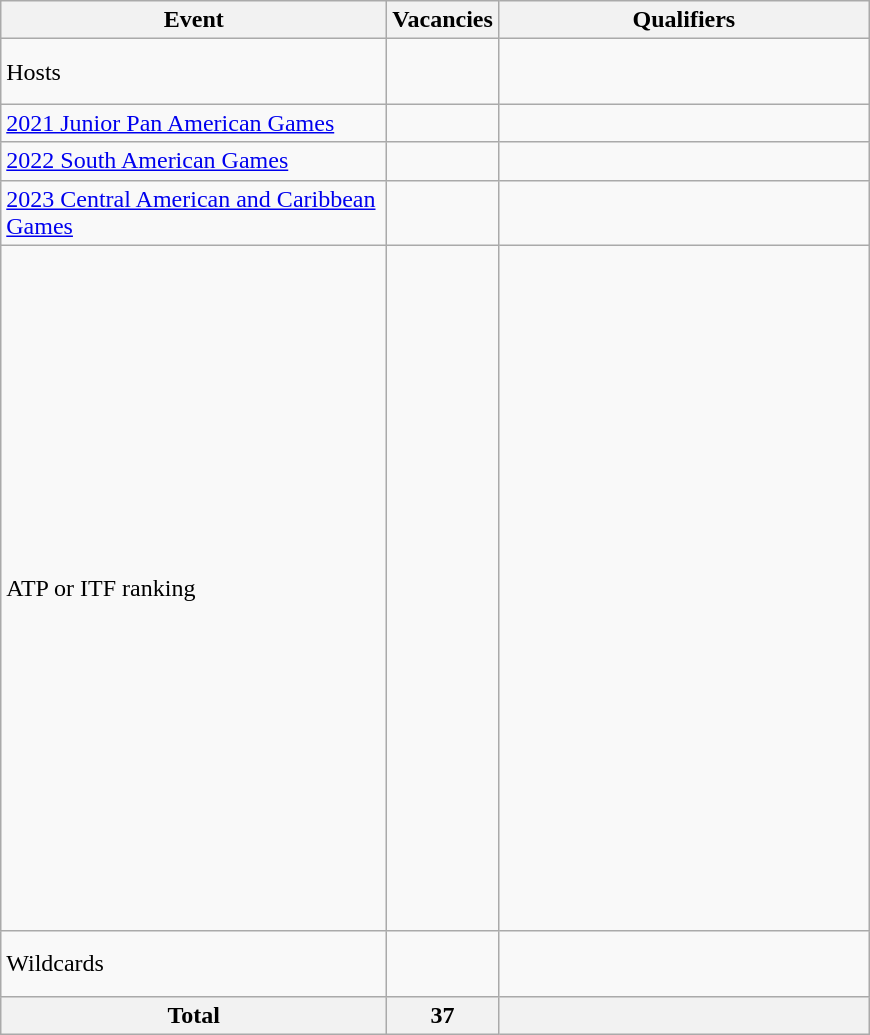<table class="wikitable" style="text-align:left; font-size:100%">
<tr>
<th width=250>Event</th>
<th width=50>Vacancies</th>
<th width=240>Qualifiers</th>
</tr>
<tr>
<td>Hosts</td>
<td></td>
<td><br><br></td>
</tr>
<tr>
<td><a href='#'>2021 Junior Pan American Games</a></td>
<td></td>
<td></td>
</tr>
<tr>
<td><a href='#'>2022 South American Games</a></td>
<td></td>
<td><br></td>
</tr>
<tr>
<td><a href='#'>2023 Central American and Caribbean Games</a></td>
<td></td>
<td><br></td>
</tr>
<tr>
<td>ATP or ITF ranking</td>
<td></td>
<td><br><br><br><br><br><br><br><br><br><br><br><br><br><br><br><br><br><br><br><br><br><br><br><br><br></td>
</tr>
<tr>
<td>Wildcards</td>
<td></td>
<td><br><br></td>
</tr>
<tr>
<th>Total</th>
<th>37</th>
<th></th>
</tr>
</table>
